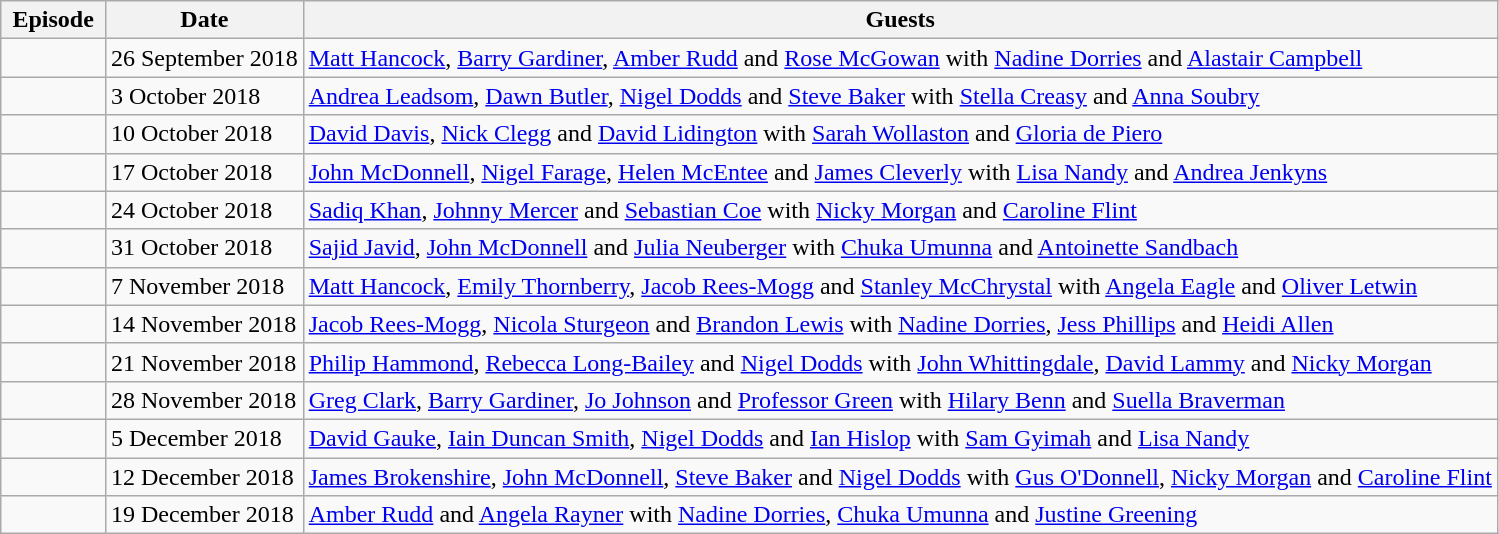<table class="wikitable">
<tr>
<th style="width:7%;">Episode</th>
<th>Date</th>
<th>Guests</th>
</tr>
<tr>
<td></td>
<td>26 September 2018</td>
<td><a href='#'>Matt Hancock</a>, <a href='#'>Barry Gardiner</a>, <a href='#'>Amber Rudd</a> and <a href='#'>Rose McGowan</a> with <a href='#'>Nadine Dorries</a> and <a href='#'>Alastair Campbell</a></td>
</tr>
<tr>
<td></td>
<td>3 October 2018</td>
<td><a href='#'>Andrea Leadsom</a>, <a href='#'>Dawn Butler</a>, <a href='#'>Nigel Dodds</a> and <a href='#'>Steve Baker</a> with <a href='#'>Stella Creasy</a> and <a href='#'>Anna Soubry</a></td>
</tr>
<tr>
<td></td>
<td>10 October 2018</td>
<td><a href='#'>David Davis</a>, <a href='#'>Nick Clegg</a> and <a href='#'>David Lidington</a> with <a href='#'>Sarah Wollaston</a> and <a href='#'>Gloria de Piero</a></td>
</tr>
<tr>
<td></td>
<td>17 October 2018</td>
<td><a href='#'>John McDonnell</a>, <a href='#'>Nigel Farage</a>, <a href='#'>Helen McEntee</a> and <a href='#'>James Cleverly</a> with <a href='#'>Lisa Nandy</a> and <a href='#'>Andrea Jenkyns</a></td>
</tr>
<tr>
<td></td>
<td>24 October 2018</td>
<td><a href='#'>Sadiq Khan</a>, <a href='#'>Johnny Mercer</a> and <a href='#'>Sebastian Coe</a> with <a href='#'>Nicky Morgan</a> and <a href='#'>Caroline Flint</a></td>
</tr>
<tr>
<td></td>
<td>31 October 2018</td>
<td><a href='#'>Sajid Javid</a>, <a href='#'>John McDonnell</a> and <a href='#'>Julia Neuberger</a> with <a href='#'>Chuka Umunna</a> and <a href='#'>Antoinette Sandbach</a></td>
</tr>
<tr>
<td></td>
<td>7 November 2018</td>
<td><a href='#'>Matt Hancock</a>, <a href='#'>Emily Thornberry</a>, <a href='#'>Jacob Rees-Mogg</a> and <a href='#'>Stanley McChrystal</a> with <a href='#'>Angela Eagle</a> and <a href='#'>Oliver Letwin</a></td>
</tr>
<tr>
<td></td>
<td>14 November 2018</td>
<td><a href='#'>Jacob Rees-Mogg</a>, <a href='#'>Nicola Sturgeon</a> and <a href='#'>Brandon Lewis</a> with <a href='#'>Nadine Dorries</a>, <a href='#'>Jess Phillips</a> and <a href='#'>Heidi Allen</a></td>
</tr>
<tr>
<td></td>
<td>21 November 2018</td>
<td><a href='#'>Philip Hammond</a>, <a href='#'>Rebecca Long-Bailey</a> and <a href='#'>Nigel Dodds</a> with <a href='#'>John Whittingdale</a>, <a href='#'>David Lammy</a> and <a href='#'>Nicky Morgan</a></td>
</tr>
<tr>
<td></td>
<td>28 November 2018</td>
<td><a href='#'>Greg Clark</a>, <a href='#'>Barry Gardiner</a>, <a href='#'>Jo Johnson</a> and <a href='#'>Professor Green</a> with <a href='#'>Hilary Benn</a> and <a href='#'>Suella Braverman</a></td>
</tr>
<tr>
<td></td>
<td>5 December 2018</td>
<td><a href='#'>David Gauke</a>, <a href='#'>Iain Duncan Smith</a>, <a href='#'>Nigel Dodds</a> and <a href='#'>Ian Hislop</a> with <a href='#'>Sam Gyimah</a> and <a href='#'>Lisa Nandy</a></td>
</tr>
<tr>
<td></td>
<td>12 December 2018</td>
<td><a href='#'>James Brokenshire</a>, <a href='#'>John McDonnell</a>, <a href='#'>Steve Baker</a> and <a href='#'>Nigel Dodds</a> with <a href='#'>Gus O'Donnell</a>, <a href='#'>Nicky Morgan</a> and <a href='#'>Caroline Flint</a></td>
</tr>
<tr>
<td></td>
<td>19 December 2018</td>
<td><a href='#'>Amber Rudd</a> and <a href='#'>Angela Rayner</a> with <a href='#'>Nadine Dorries</a>, <a href='#'>Chuka Umunna</a> and <a href='#'>Justine Greening</a></td>
</tr>
</table>
